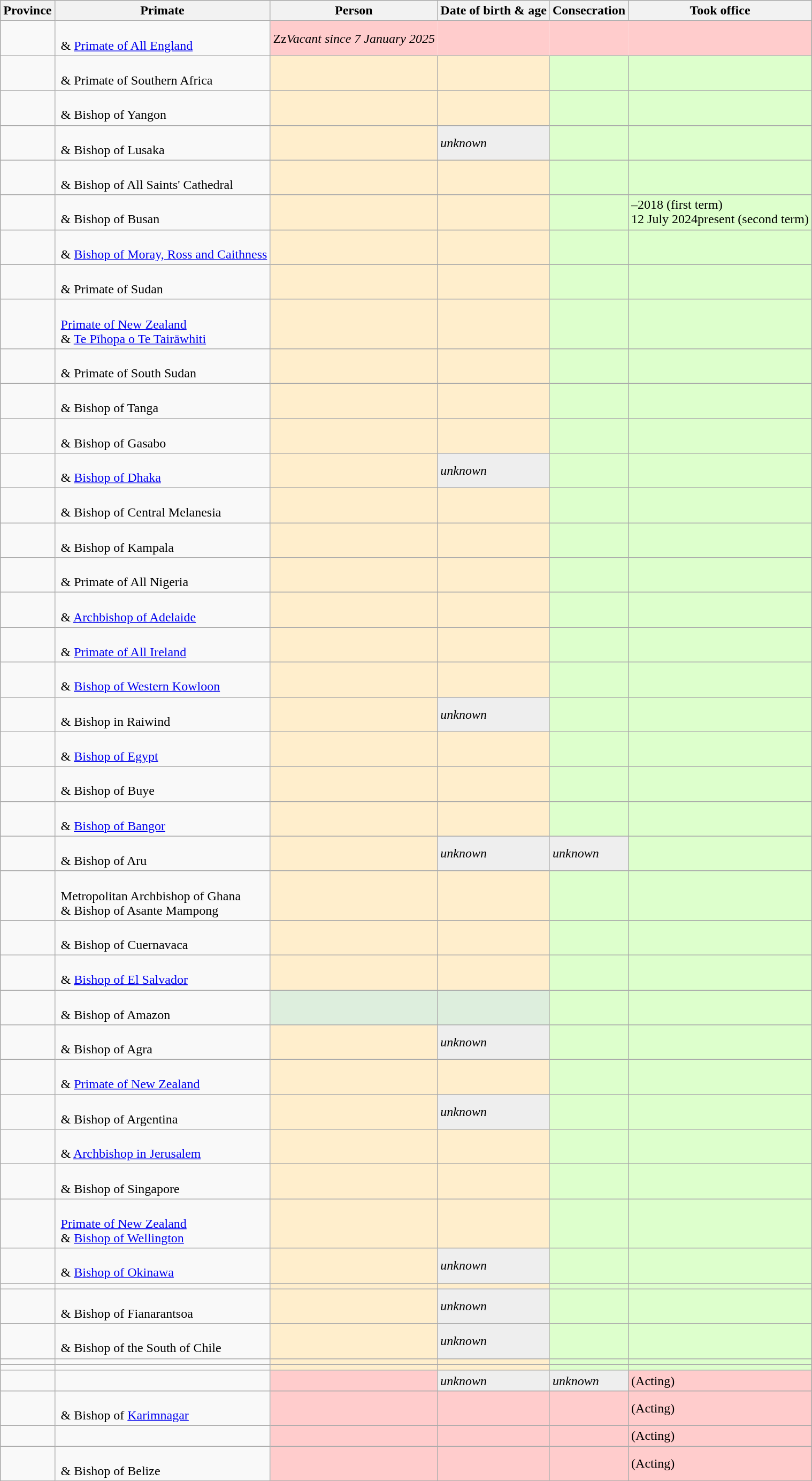<table class="wikitable sortable">
<tr>
<th>Province</th>
<th>Primate</th>
<th>Person</th>
<th>Date of birth & age</th>
<th>Consecration</th>
<th>Took office</th>
</tr>
<tr>
<td></td>
<td><br> & <a href='#'>Primate of All England</a></td>
<td style="background: #FFCCCC;"><span>Zz</span><em>Vacant since 7 January 2025</em></td>
<td style="background: #FFCCCC; border-left: 2px solid white; border-left-style: hidden;"><span></span></td>
<td style="background: #FFCCCC; border-left: 2px solid white; border-left-style: hidden;"><span></span></td>
<td style="background: #FFCCCC; border-left: 2px solid white; border-left-style: hidden;"><span></span></td>
</tr>
<tr>
<td></td>
<td><br> & Primate of Southern Africa</td>
<td style="background:#fec;"></td>
<td style="background:#fec;"></td>
<td style="background:#dfc;"></td>
<td style="background:#dfc;"></td>
</tr>
<tr>
<td></td>
<td><br> & Bishop of Yangon</td>
<td style="background:#fec;"></td>
<td style="background:#fec;"></td>
<td style="background:#dfc;"></td>
<td style="background:#dfc;"></td>
</tr>
<tr>
<td></td>
<td><br> & Bishop of Lusaka</td>
<td style="background:#fec;"></td>
<td style="background:#eee;"><em>unknown</em></td>
<td style="background:#dfc;"></td>
<td style="background:#dfc;"></td>
</tr>
<tr>
<td></td>
<td><br> & Bishop of All Saints' Cathedral</td>
<td style="background:#fec;"></td>
<td style="background:#fec;"></td>
<td style="background:#dfc;"></td>
<td style="background:#dfc;"></td>
</tr>
<tr>
<td></td>
<td><br> & Bishop of Busan</td>
<td style="background:#fec;"></td>
<td style="background:#fec;"></td>
<td style="background:#dfc;"></td>
<td style="background:#dfc;">–2018 (first term)<br>12 July 2024present (second term)</td>
</tr>
<tr>
<td></td>
<td><br> & <a href='#'>Bishop of Moray, Ross and Caithness</a></td>
<td style="background:#fec;"></td>
<td style="background:#fec;"></td>
<td style="background:#dfc;"></td>
<td style="background:#dfc;"></td>
</tr>
<tr>
<td></td>
<td><br> & Primate of Sudan</td>
<td style="background:#fec;"></td>
<td style="background:#fec;"></td>
<td style="background:#dfc;"></td>
<td style="background:#dfc;"></td>
</tr>
<tr>
<td></td>
<td><br> <a href='#'>Primate of New&nbsp;Zealand</a><br> & <a href='#'>Te&nbsp;Pīhopa o Te&nbsp;Tairāwhiti</a></td>
<td style="background:#fec;"></td>
<td style="background:#fec;"></td>
<td style="background:#dfc;"></td>
<td style="background:#dfc;"></td>
</tr>
<tr>
<td></td>
<td><br> & Primate of South Sudan</td>
<td style="background:#fec;"></td>
<td style="background:#fec;"></td>
<td style="background:#dfc;"></td>
<td style="background:#dfc;"></td>
</tr>
<tr>
<td></td>
<td><br> & Bishop of Tanga</td>
<td style="background:#fec;"></td>
<td style="background:#fec;"></td>
<td style="background:#dfc;"></td>
<td style="background:#dfc;"></td>
</tr>
<tr>
<td></td>
<td><br> & Bishop of Gasabo</td>
<td style="background:#fec;"></td>
<td style="background:#fec;"></td>
<td style="background:#dfc;"></td>
<td style="background:#dfc;"></td>
</tr>
<tr>
<td></td>
<td><br> & <a href='#'>Bishop of Dhaka</a></td>
<td style="background:#fec;"></td>
<td style="background:#eee;"><em>unknown</em></td>
<td style="background:#dfc;"></td>
<td style="background:#dfc;"></td>
</tr>
<tr>
<td></td>
<td><br> & Bishop of Central Melanesia</td>
<td style="background:#fec;"></td>
<td style="background:#fec;"></td>
<td style="background:#dfc;"></td>
<td style="background:#dfc;"></td>
</tr>
<tr>
<td></td>
<td><br> & Bishop of Kampala</td>
<td style="background:#fec;"></td>
<td style="background:#fec;"></td>
<td style="background:#dfc;"></td>
<td style="background:#dfc;"></td>
</tr>
<tr>
<td></td>
<td><br> & Primate of All Nigeria</td>
<td style="background:#fec;"></td>
<td style="background:#fec;"></td>
<td style="background:#dfc;"></td>
<td style="background:#dfc;"></td>
</tr>
<tr>
<td></td>
<td><br> & <a href='#'>Archbishop of Adelaide</a></td>
<td style="background:#fec;"></td>
<td style="background:#fec;"></td>
<td style="background:#dfc;"></td>
<td style="background:#dfc;"></td>
</tr>
<tr>
<td></td>
<td><br> & <a href='#'>Primate of All Ireland</a></td>
<td style="background:#fec;"></td>
<td style="background:#fec;"></td>
<td style="background:#dfc;"></td>
<td style="background:#dfc;"></td>
</tr>
<tr>
<td></td>
<td><br> & <a href='#'>Bishop of Western Kowloon</a></td>
<td style="background:#fec;"></td>
<td style="background:#fec;"></td>
<td style="background:#dfc;"></td>
<td style="background:#dfc;"></td>
</tr>
<tr>
<td></td>
<td><br> & Bishop in Raiwind</td>
<td style="background:#fec;"></td>
<td style="background:#eee;"><em>unknown</em></td>
<td style="background:#dfc;"></td>
<td style="background:#dfc;"></td>
</tr>
<tr>
<td></td>
<td><br> & <a href='#'>Bishop of Egypt</a></td>
<td style="background:#fec;"></td>
<td style="background:#fec;"></td>
<td style="background:#dfc;"></td>
<td style="background:#dfc;"></td>
</tr>
<tr>
<td></td>
<td><br> & Bishop of Buye</td>
<td style="background:#fec;"></td>
<td style="background:#fec;"></td>
<td style="background:#dfc;"></td>
<td style="background:#dfc;"></td>
</tr>
<tr>
<td></td>
<td><br> & <a href='#'>Bishop of Bangor</a></td>
<td style="background:#fec;"></td>
<td style="background:#fec;"></td>
<td style="background:#dfc;"></td>
<td style="background:#dfc;"></td>
</tr>
<tr>
<td></td>
<td><br> & Bishop of Aru</td>
<td style="background:#fec;"></td>
<td style="background:#eee;"><em>unknown</em></td>
<td style="background:#eee;"><em>unknown</em></td>
<td style="background:#dfc;"></td>
</tr>
<tr>
<td></td>
<td><br> Metropolitan Archbishop of Ghana<br> & Bishop of Asante Mampong</td>
<td style="background:#fec;"></td>
<td style="background:#fec;"></td>
<td style="background:#dfc;"></td>
<td style="background:#dfc;"></td>
</tr>
<tr>
<td></td>
<td><br> & Bishop of Cuernavaca</td>
<td style="background:#fec;"></td>
<td style="background:#fec;"></td>
<td style="background:#dfc;"></td>
<td style="background:#dfc;"></td>
</tr>
<tr>
<td></td>
<td><br> & <a href='#'>Bishop of El Salvador</a></td>
<td style="background:#fec;"></td>
<td style="background:#fec;"></td>
<td style="background:#dfc;"></td>
<td style="background:#dfc;"></td>
</tr>
<tr>
<td></td>
<td><br> & Bishop of Amazon</td>
<td style="background:#ded;"></td>
<td style="background:#ded;"></td>
<td style="background:#dfc;"></td>
<td style="background:#dfc;"></td>
</tr>
<tr>
<td></td>
<td><br> & Bishop of Agra</td>
<td style="background:#fec;"></td>
<td style="background:#eee;"><em>unknown</em></td>
<td style="background:#dfc;"></td>
<td style="background:#dfc;"></td>
</tr>
<tr>
<td></td>
<td><br> & <a href='#'>Primate of New&nbsp;Zealand</a></td>
<td style="background:#fec;"></td>
<td style="background:#fec;"></td>
<td style="background:#dfc;"></td>
<td style="background:#dfc;"></td>
</tr>
<tr>
<td></td>
<td><br> & Bishop of Argentina</td>
<td style="background:#fec;"></td>
<td style="background:#eee;"><em>unknown</em></td>
<td style="background:#dfc;"></td>
<td style="background:#dfc;"></td>
</tr>
<tr>
<td></td>
<td><br> & <a href='#'>Archbishop in Jerusalem</a></td>
<td style="background:#fec;"></td>
<td style="background:#fec;"></td>
<td style="background:#dfc;"></td>
<td style="background:#dfc;"></td>
</tr>
<tr>
<td></td>
<td><br> & Bishop of Singapore</td>
<td style="background:#fec;"></td>
<td style="background:#fec;"></td>
<td style="background:#dfc;"></td>
<td style="background:#dfc;"></td>
</tr>
<tr>
<td></td>
<td><br> <a href='#'>Primate of New&nbsp;Zealand</a><br> & <a href='#'>Bishop of Wellington</a></td>
<td style="background:#fec;"></td>
<td style="background:#fec;"></td>
<td style="background:#dfc;"></td>
<td style="background:#dfc;"></td>
</tr>
<tr>
<td></td>
<td><br> & <a href='#'>Bishop of Okinawa</a></td>
<td style="background:#fec;"></td>
<td style="background:#eee;"><em>unknown</em></td>
<td style="background:#dfc;"></td>
<td style="background:#dfc;"></td>
</tr>
<tr>
<td></td>
<td></td>
<td style="background:#fec;"></td>
<td style="background:#fec;"></td>
<td style="background:#dfc;"></td>
<td style="background:#dfc;"></td>
</tr>
<tr>
<td></td>
<td><br> & Bishop of Fianarantsoa</td>
<td style="background:#fec;"></td>
<td style="background:#eee;"><em>unknown</em></td>
<td style="background:#dfc;"></td>
<td style="background:#dfc;"></td>
</tr>
<tr>
<td></td>
<td><br> & Bishop of the South of Chile</td>
<td style="background:#fec;"></td>
<td style="background:#eee;"><em>unknown</em></td>
<td style="background:#dfc;"></td>
<td style="background:#dfc;"></td>
</tr>
<tr>
<td></td>
<td></td>
<td style="background:#fec;"></td>
<td style="background:#fec;"></td>
<td style="background:#dfc;"></td>
<td style="background:#dfc;"></td>
</tr>
<tr>
<td></td>
<td></td>
<td style="background:#fec;"></td>
<td style="background:#fec;"></td>
<td style="background:#dfc;"></td>
<td style="background:#dfc;"></td>
</tr>
<tr>
<td></td>
<td></td>
<td style="background:#fcc;"></td>
<td style="background:#eee;"><em>unknown</em></td>
<td style="background:#eee;"><em>unknown</em></td>
<td style="background:#fcc;"> (Acting)</td>
</tr>
<tr>
<td></td>
<td><br> & Bishop of <a href='#'>Karimnagar</a></td>
<td style="background:#fcc;"></td>
<td style="background:#fcc;"></td>
<td style="background:#fcc;"></td>
<td style="background:#fcc;"> (Acting)</td>
</tr>
<tr>
<td></td>
<td></td>
<td style="background:#fcc;"></td>
<td style="background:#fcc;"></td>
<td style="background:#fcc;"></td>
<td style="background:#fcc;"> (Acting)</td>
</tr>
<tr>
<td></td>
<td><br> & Bishop of Belize</td>
<td style="background:#fcc;"></td>
<td style="background:#fcc;"></td>
<td style="background:#fcc;"></td>
<td style="background:#fcc;"> (Acting)</td>
</tr>
</table>
